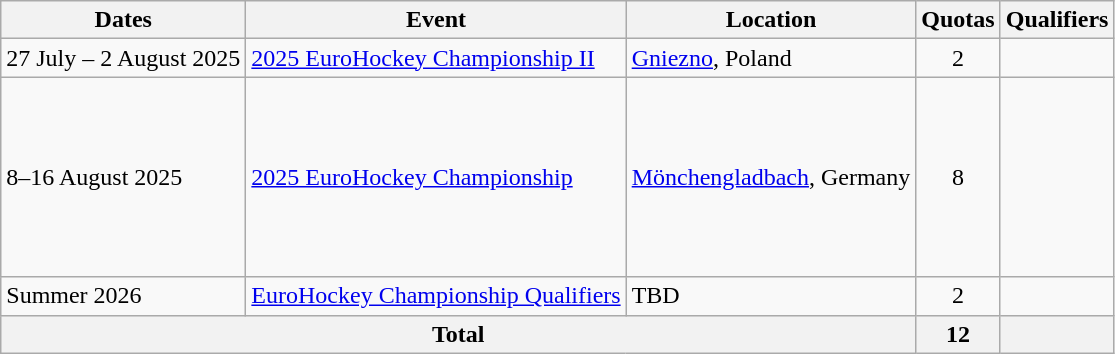<table class=wikitable>
<tr>
<th>Dates</th>
<th>Event</th>
<th>Location</th>
<th>Quotas</th>
<th>Qualifiers</th>
</tr>
<tr>
<td>27 July – 2 August 2025</td>
<td><a href='#'>2025 EuroHockey Championship II</a></td>
<td><a href='#'>Gniezno</a>, Poland</td>
<td align=center>2</td>
<td></td>
</tr>
<tr>
<td>8–16 August 2025</td>
<td><a href='#'>2025 EuroHockey Championship</a></td>
<td><a href='#'>Mönchengladbach</a>, Germany</td>
<td align=center>8</td>
<td><br><br><br><br><br><br><br></td>
</tr>
<tr>
<td>Summer 2026</td>
<td><a href='#'>EuroHockey Championship Qualifiers</a></td>
<td>TBD</td>
<td align=center>2</td>
<td></td>
</tr>
<tr>
<th colspan=3>Total</th>
<th>12</th>
<th></th>
</tr>
</table>
